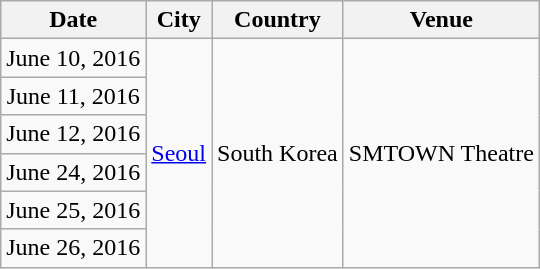<table class="wikitable plainrowheaders" style="text-align:center">
<tr>
<th scope="col">Date</th>
<th scope="col">City</th>
<th scope="col">Country</th>
<th scope="col">Venue</th>
</tr>
<tr>
<td>June 10, 2016</td>
<td rowspan="6"><a href='#'>Seoul</a></td>
<td rowspan="6">South Korea</td>
<td rowspan="6">SMTOWN Theatre</td>
</tr>
<tr>
<td>June 11, 2016</td>
</tr>
<tr>
<td>June 12, 2016</td>
</tr>
<tr>
<td>June 24, 2016</td>
</tr>
<tr>
<td>June 25, 2016</td>
</tr>
<tr>
<td>June 26, 2016</td>
</tr>
</table>
